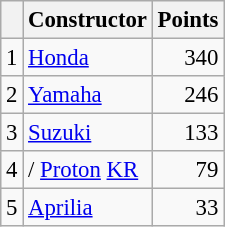<table class="wikitable" style="font-size: 95%;">
<tr>
<th></th>
<th>Constructor</th>
<th>Points</th>
</tr>
<tr>
<td align=center>1</td>
<td> <a href='#'>Honda</a></td>
<td align=right>340</td>
</tr>
<tr>
<td align=center>2</td>
<td> <a href='#'>Yamaha</a></td>
<td align=right>246</td>
</tr>
<tr>
<td align=center>3</td>
<td> <a href='#'>Suzuki</a></td>
<td align=right>133</td>
</tr>
<tr>
<td align=center>4</td>
<td>/ <a href='#'>Proton</a> <a href='#'>KR</a></td>
<td align=right>79</td>
</tr>
<tr>
<td align=center>5</td>
<td> <a href='#'>Aprilia</a></td>
<td align=right>33</td>
</tr>
</table>
